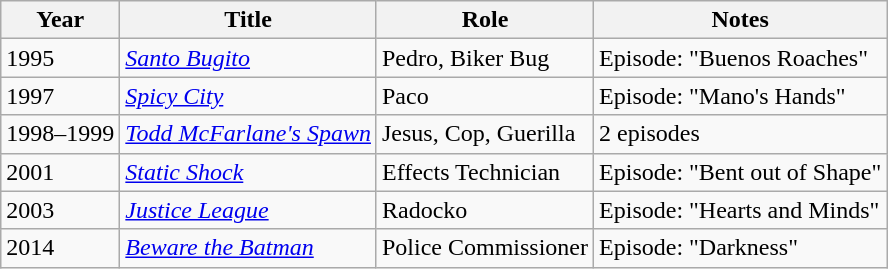<table class="wikitable sortable">
<tr>
<th>Year</th>
<th>Title</th>
<th>Role</th>
<th>Notes</th>
</tr>
<tr>
<td>1995</td>
<td><em><a href='#'>Santo Bugito</a></em></td>
<td>Pedro, Biker Bug</td>
<td>Episode: "Buenos Roaches"</td>
</tr>
<tr>
<td>1997</td>
<td><em><a href='#'>Spicy City</a></em></td>
<td>Paco</td>
<td>Episode: "Mano's Hands"</td>
</tr>
<tr>
<td>1998–1999</td>
<td><em><a href='#'>Todd McFarlane's Spawn</a></em></td>
<td>Jesus, Cop, Guerilla</td>
<td>2 episodes</td>
</tr>
<tr>
<td>2001</td>
<td><em><a href='#'>Static Shock</a></em></td>
<td>Effects Technician</td>
<td>Episode: "Bent out of Shape"</td>
</tr>
<tr>
<td>2003</td>
<td><em><a href='#'>Justice League</a></em></td>
<td>Radocko</td>
<td>Episode: "Hearts and Minds"</td>
</tr>
<tr>
<td>2014</td>
<td><em><a href='#'>Beware the Batman</a></em></td>
<td>Police Commissioner</td>
<td>Episode: "Darkness"</td>
</tr>
</table>
